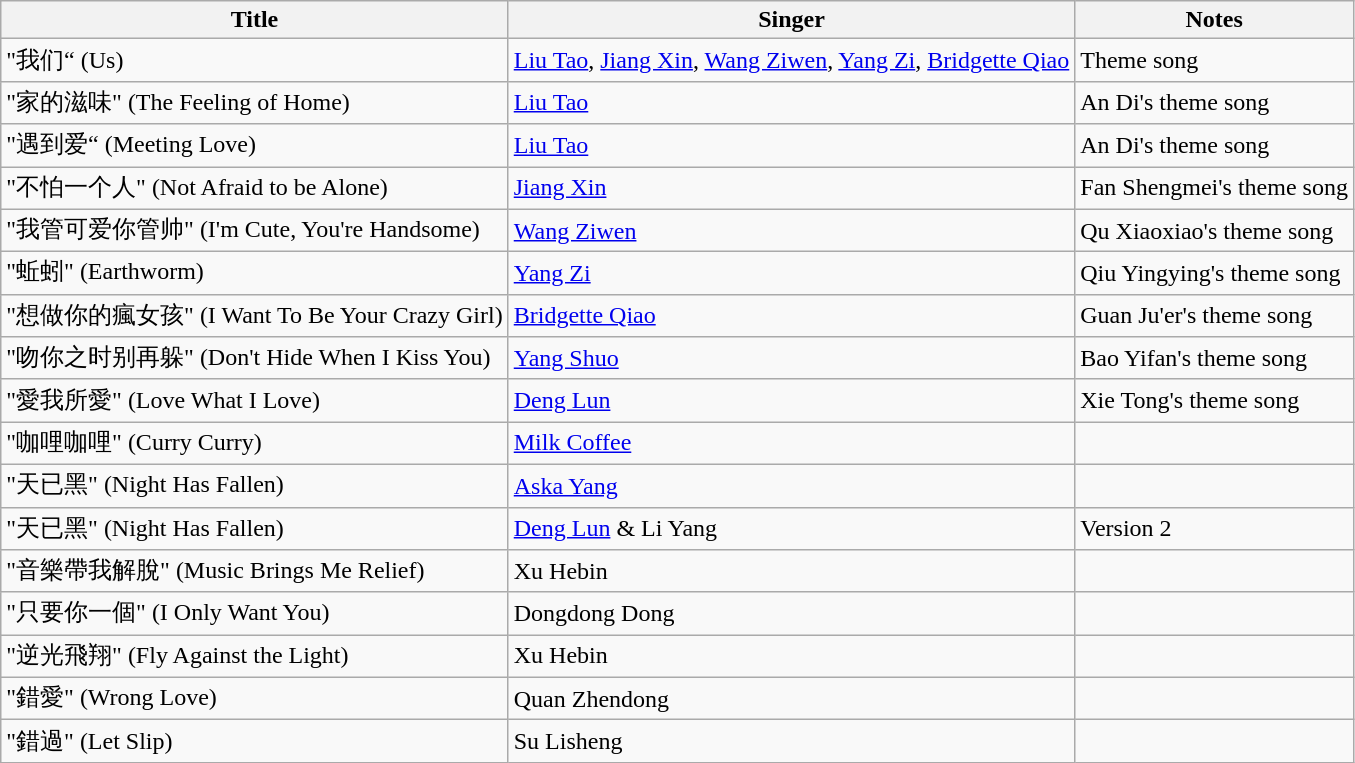<table class="wikitable">
<tr>
<th>Title</th>
<th>Singer</th>
<th>Notes</th>
</tr>
<tr>
<td>"我们“ (Us)</td>
<td><a href='#'>Liu Tao</a>, <a href='#'>Jiang Xin</a>, <a href='#'>Wang Ziwen</a>, <a href='#'>Yang Zi</a>, <a href='#'>Bridgette Qiao</a></td>
<td>Theme song</td>
</tr>
<tr>
<td>"家的滋味" (The Feeling of Home)</td>
<td><a href='#'>Liu Tao</a></td>
<td>An Di's theme song</td>
</tr>
<tr>
<td>"遇到爱“ (Meeting Love)</td>
<td><a href='#'>Liu Tao</a></td>
<td>An Di's theme song</td>
</tr>
<tr>
<td>"不怕一个人" (Not Afraid to be Alone)</td>
<td><a href='#'>Jiang Xin</a></td>
<td>Fan Shengmei's theme song</td>
</tr>
<tr>
<td>"我管可爱你管帅" (I'm Cute, You're Handsome)</td>
<td><a href='#'>Wang Ziwen</a></td>
<td>Qu Xiaoxiao's theme song</td>
</tr>
<tr>
<td>"蚯蚓" (Earthworm)</td>
<td><a href='#'>Yang Zi</a></td>
<td>Qiu Yingying's theme song</td>
</tr>
<tr>
<td>"想做你的瘋女孩" (I Want To Be Your Crazy Girl)</td>
<td><a href='#'>Bridgette Qiao</a></td>
<td>Guan Ju'er's theme song</td>
</tr>
<tr>
<td>"吻你之时别再躲" (Don't Hide When I Kiss You)</td>
<td><a href='#'>Yang Shuo</a></td>
<td>Bao Yifan's theme song</td>
</tr>
<tr>
<td>"愛我所愛" (Love What I Love)</td>
<td><a href='#'>Deng Lun</a></td>
<td>Xie Tong's theme song</td>
</tr>
<tr>
<td>"咖哩咖哩" (Curry Curry)</td>
<td><a href='#'>Milk Coffee</a></td>
<td></td>
</tr>
<tr>
<td>"天已黑" (Night Has Fallen)</td>
<td><a href='#'>Aska Yang</a></td>
<td></td>
</tr>
<tr>
<td>"天已黑" (Night Has Fallen)</td>
<td><a href='#'>Deng Lun</a> & Li Yang</td>
<td>Version 2</td>
</tr>
<tr>
<td>"音樂帶我解脫" (Music Brings Me Relief)</td>
<td>Xu Hebin</td>
<td></td>
</tr>
<tr>
<td>"只要你一個" (I Only Want You)</td>
<td>Dongdong Dong</td>
<td></td>
</tr>
<tr>
<td>"逆光飛翔" (Fly Against the Light)</td>
<td>Xu Hebin</td>
<td></td>
</tr>
<tr>
<td>"錯愛" (Wrong Love)</td>
<td>Quan Zhendong</td>
<td></td>
</tr>
<tr>
<td>"錯過" (Let Slip)</td>
<td>Su Lisheng</td>
<td></td>
</tr>
</table>
